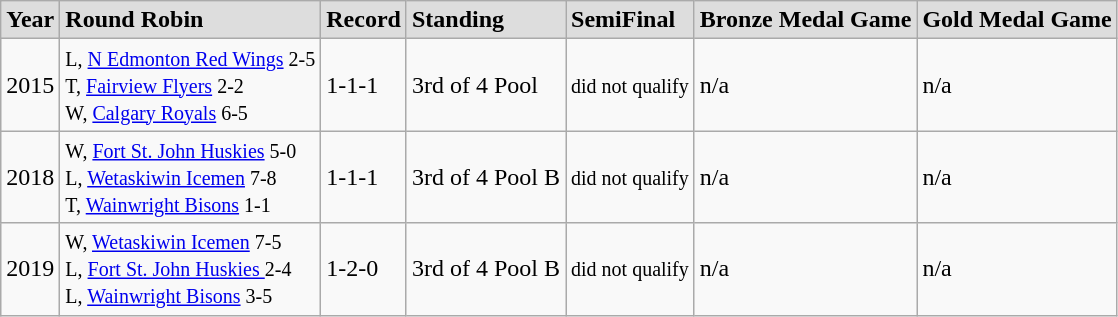<table class="wikitable">
<tr style="font-weight:bold; background-color:#dddddd;" |>
<td>Year</td>
<td>Round Robin</td>
<td>Record</td>
<td>Standing</td>
<td>SemiFinal</td>
<td>Bronze Medal Game</td>
<td>Gold Medal Game</td>
</tr>
<tr>
<td>2015</td>
<td><small> L, <a href='#'>N Edmonton Red Wings</a> 2-5<br>T, <a href='#'>Fairview Flyers</a> 2-2<br>W, <a href='#'>Calgary Royals</a> 6-5</small></td>
<td>1-1-1</td>
<td>3rd of 4 Pool</td>
<td><small>did not qualify</small></td>
<td>n/a</td>
<td>n/a</td>
</tr>
<tr>
<td>2018</td>
<td><small> W, <a href='#'>Fort St. John Huskies</a> 5-0<br>L, <a href='#'>Wetaskiwin Icemen</a> 7-8<br>T, <a href='#'>Wainwright Bisons</a> 1-1</small></td>
<td>1-1-1</td>
<td>3rd of 4 Pool B</td>
<td><small>did not qualify</small></td>
<td>n/a</td>
<td>n/a</td>
</tr>
<tr>
<td>2019</td>
<td><small> W, <a href='#'>Wetaskiwin Icemen</a> 7-5<br>L, <a href='#'>Fort St. John Huskies </a> 2-4<br>L, <a href='#'>Wainwright Bisons</a> 3-5</small></td>
<td>1-2-0</td>
<td>3rd of 4 Pool B</td>
<td><small>did not qualify</small></td>
<td>n/a</td>
<td>n/a</td>
</tr>
</table>
